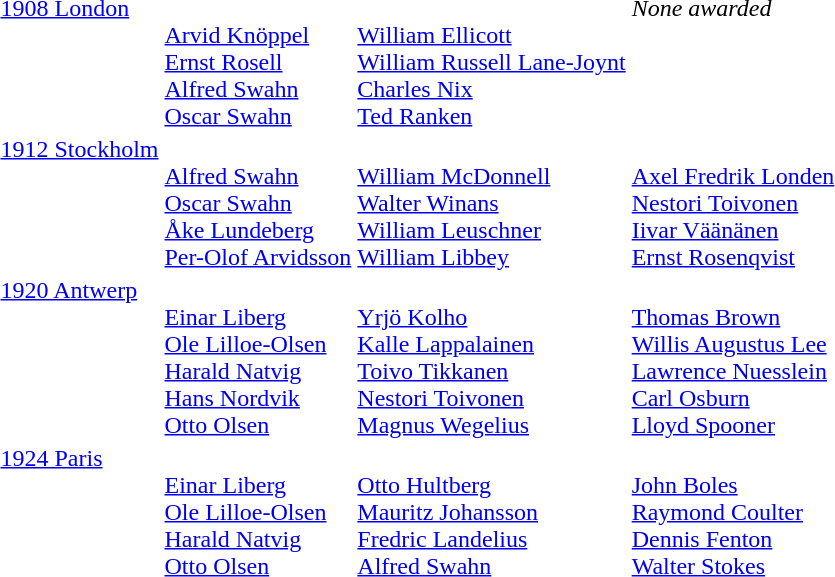<table>
<tr valign="top">
<td><a href='#'>1908 London</a><br></td>
<td><br><a href='#'>Arvid Knöppel</a><br><a href='#'>Ernst Rosell</a><br><a href='#'>Alfred Swahn</a><br><a href='#'>Oscar Swahn</a></td>
<td><br><a href='#'>William Ellicott</a><br><a href='#'>William Russell Lane-Joynt</a><br><a href='#'>Charles Nix</a><br><a href='#'>Ted Ranken</a></td>
<td><em>None awarded</em></td>
</tr>
<tr valign="top">
<td><a href='#'>1912 Stockholm</a><br></td>
<td><br><a href='#'>Alfred Swahn</a><br><a href='#'>Oscar Swahn</a><br><a href='#'>Åke Lundeberg</a><br><a href='#'>Per-Olof Arvidsson</a></td>
<td><br><a href='#'>William McDonnell</a><br><a href='#'>Walter Winans</a><br><a href='#'>William Leuschner</a><br><a href='#'>William Libbey</a></td>
<td><br><a href='#'>Axel Fredrik Londen</a><br><a href='#'>Nestori Toivonen</a><br><a href='#'>Iivar Väänänen</a><br><a href='#'>Ernst Rosenqvist</a></td>
</tr>
<tr valign="top">
<td><a href='#'>1920 Antwerp</a><br></td>
<td><br><a href='#'>Einar Liberg</a><br><a href='#'>Ole Lilloe-Olsen</a><br><a href='#'>Harald Natvig</a><br><a href='#'>Hans Nordvik</a><br><a href='#'>Otto Olsen</a></td>
<td><br><a href='#'>Yrjö Kolho</a><br><a href='#'>Kalle Lappalainen</a><br><a href='#'>Toivo Tikkanen</a><br><a href='#'>Nestori Toivonen</a><br><a href='#'>Magnus Wegelius</a></td>
<td><br><a href='#'>Thomas Brown</a><br><a href='#'>Willis Augustus Lee</a><br><a href='#'>Lawrence Nuesslein</a><br><a href='#'>Carl Osburn</a><br><a href='#'>Lloyd Spooner</a></td>
</tr>
<tr valign="top">
<td><a href='#'>1924 Paris</a><br></td>
<td><br><a href='#'>Einar Liberg</a><br><a href='#'>Ole Lilloe-Olsen</a><br><a href='#'>Harald Natvig</a><br><a href='#'>Otto Olsen</a></td>
<td><br><a href='#'>Otto Hultberg</a><br><a href='#'>Mauritz Johansson</a><br><a href='#'>Fredric Landelius</a><br><a href='#'>Alfred Swahn</a></td>
<td><br><a href='#'>John Boles</a><br><a href='#'>Raymond Coulter</a><br><a href='#'>Dennis Fenton</a><br><a href='#'>Walter Stokes</a></td>
</tr>
</table>
